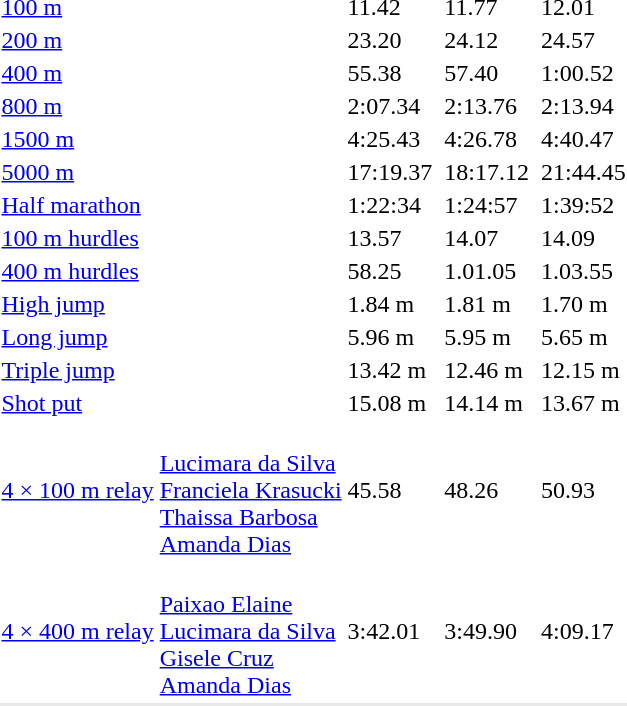<table>
<tr>
<td><a href='#'>100 m</a></td>
<td></td>
<td>11.42</td>
<td></td>
<td>11.77</td>
<td></td>
<td>12.01</td>
</tr>
<tr>
<td><a href='#'>200 m</a></td>
<td></td>
<td>23.20</td>
<td></td>
<td>24.12</td>
<td></td>
<td>24.57</td>
</tr>
<tr>
<td><a href='#'>400 m</a></td>
<td></td>
<td>55.38</td>
<td></td>
<td>57.40</td>
<td></td>
<td>1:00.52</td>
</tr>
<tr>
<td><a href='#'>800 m</a></td>
<td></td>
<td>2:07.34</td>
<td></td>
<td>2:13.76</td>
<td></td>
<td>2:13.94</td>
</tr>
<tr>
<td><a href='#'>1500 m</a></td>
<td></td>
<td>4:25.43</td>
<td></td>
<td>4:26.78</td>
<td></td>
<td>4:40.47</td>
</tr>
<tr>
<td><a href='#'>5000 m</a></td>
<td></td>
<td>17:19.37</td>
<td></td>
<td>18:17.12</td>
<td></td>
<td>21:44.45</td>
</tr>
<tr>
<td><a href='#'>Half marathon</a></td>
<td></td>
<td>1:22:34</td>
<td></td>
<td>1:24:57</td>
<td></td>
<td>1:39:52</td>
</tr>
<tr>
<td><a href='#'>100 m hurdles</a></td>
<td></td>
<td>13.57</td>
<td></td>
<td>14.07</td>
<td></td>
<td>14.09</td>
</tr>
<tr>
<td><a href='#'>400 m hurdles</a></td>
<td></td>
<td>58.25</td>
<td></td>
<td>1.01.05</td>
<td></td>
<td>1.03.55</td>
</tr>
<tr>
<td><a href='#'>High jump</a></td>
<td></td>
<td>1.84 m</td>
<td></td>
<td>1.81 m</td>
<td></td>
<td>1.70 m</td>
</tr>
<tr>
<td><a href='#'>Long jump</a></td>
<td></td>
<td>5.96 m</td>
<td></td>
<td>5.95 m</td>
<td></td>
<td>5.65 m</td>
</tr>
<tr>
<td><a href='#'>Triple jump</a></td>
<td></td>
<td>13.42 m</td>
<td></td>
<td>12.46 m</td>
<td></td>
<td>12.15 m</td>
</tr>
<tr>
<td><a href='#'>Shot put</a></td>
<td></td>
<td>15.08 m</td>
<td></td>
<td>14.14 m</td>
<td></td>
<td>13.67 m</td>
</tr>
<tr>
<td><a href='#'>4 × 100 m relay</a></td>
<td><br><a href='#'>Lucimara da Silva</a><br><a href='#'>Franciela Krasucki</a><br><a href='#'>Thaissa Barbosa</a><br><a href='#'>Amanda Dias</a></td>
<td>45.58</td>
<td></td>
<td>48.26</td>
<td></td>
<td>50.93</td>
</tr>
<tr>
<td><a href='#'>4 × 400 m relay</a></td>
<td><br><a href='#'>Paixao Elaine</a><br><a href='#'>Lucimara da Silva</a><br><a href='#'>Gisele Cruz</a><br><a href='#'>Amanda Dias</a></td>
<td>3:42.01</td>
<td></td>
<td>3:49.90</td>
<td></td>
<td>4:09.17</td>
</tr>
<tr bgcolor= e8e8e8>
<td colspan=7></td>
</tr>
</table>
